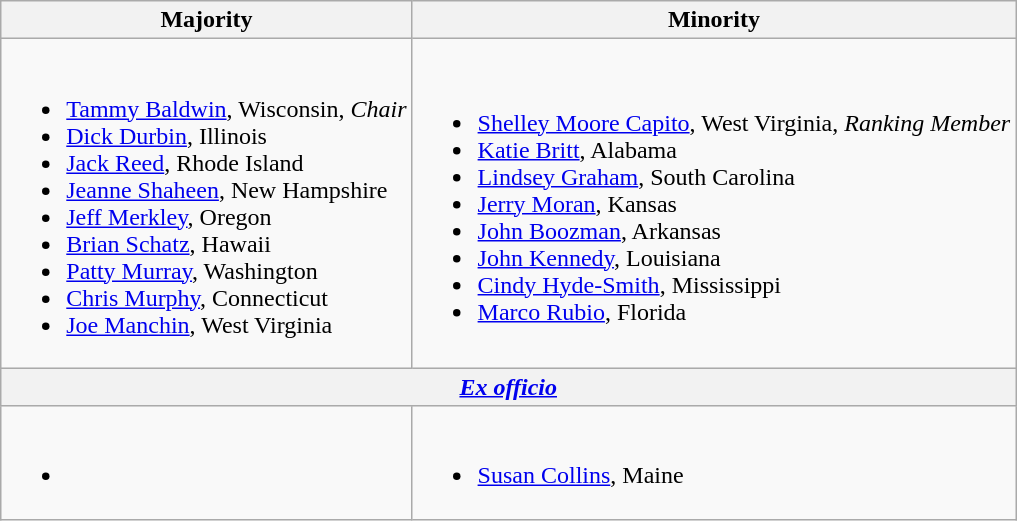<table class=wikitable>
<tr>
<th>Majority</th>
<th>Minority</th>
</tr>
<tr>
<td><br><ul><li><a href='#'>Tammy Baldwin</a>, Wisconsin, <em>Chair</em></li><li><a href='#'>Dick Durbin</a>, Illinois</li><li><a href='#'>Jack Reed</a>, Rhode Island</li><li><a href='#'>Jeanne Shaheen</a>, New Hampshire</li><li><a href='#'>Jeff Merkley</a>, Oregon</li><li><a href='#'>Brian Schatz</a>, Hawaii</li><li><a href='#'>Patty Murray</a>, Washington</li><li><a href='#'>Chris Murphy</a>, Connecticut</li><li><a href='#'>Joe Manchin</a>, West Virginia</li></ul></td>
<td><br><ul><li><a href='#'>Shelley Moore Capito</a>, West Virginia, <em>Ranking Member</em></li><li><a href='#'>Katie Britt</a>, Alabama</li><li><a href='#'>Lindsey Graham</a>, South Carolina</li><li><a href='#'>Jerry Moran</a>, Kansas</li><li><a href='#'>John Boozman</a>, Arkansas</li><li><a href='#'>John Kennedy</a>, Louisiana</li><li><a href='#'>Cindy Hyde-Smith</a>, Mississippi</li><li><a href='#'>Marco Rubio</a>, Florida</li></ul></td>
</tr>
<tr>
<th colspan=2 align=center><em><a href='#'>Ex officio</a></em></th>
</tr>
<tr>
<td><br><ul><li></li></ul></td>
<td><br><ul><li><a href='#'>Susan Collins</a>, Maine</li></ul></td>
</tr>
</table>
